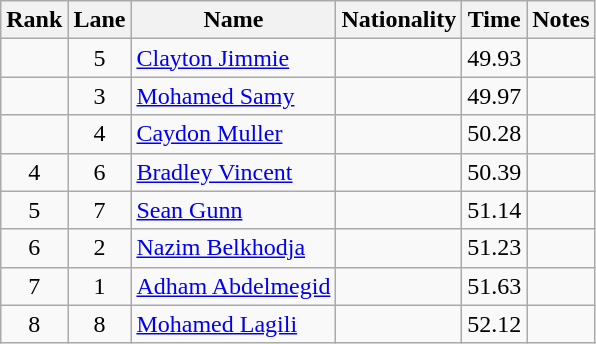<table class="wikitable sortable" style="text-align:center">
<tr>
<th>Rank</th>
<th>Lane</th>
<th>Name</th>
<th>Nationality</th>
<th>Time</th>
<th>Notes</th>
</tr>
<tr>
<td></td>
<td>5</td>
<td align=left><a href='#'>Clayton Jimmie</a></td>
<td align=left></td>
<td>49.93</td>
<td></td>
</tr>
<tr>
<td></td>
<td>3</td>
<td align=left><a href='#'>Mohamed Samy</a></td>
<td align=left></td>
<td>49.97</td>
<td></td>
</tr>
<tr>
<td></td>
<td>4</td>
<td align=left><a href='#'>Caydon Muller</a></td>
<td align=left></td>
<td>50.28</td>
<td></td>
</tr>
<tr>
<td>4</td>
<td>6</td>
<td align=left><a href='#'>Bradley Vincent</a></td>
<td align=left></td>
<td>50.39</td>
<td></td>
</tr>
<tr>
<td>5</td>
<td>7</td>
<td align=left><a href='#'>Sean Gunn</a></td>
<td align=left></td>
<td>51.14</td>
<td></td>
</tr>
<tr>
<td>6</td>
<td>2</td>
<td align=left><a href='#'>Nazim Belkhodja</a></td>
<td align=left></td>
<td>51.23</td>
<td></td>
</tr>
<tr>
<td>7</td>
<td>1</td>
<td align=left><a href='#'>Adham Abdelmegid</a></td>
<td align=left></td>
<td>51.63</td>
<td></td>
</tr>
<tr>
<td>8</td>
<td>8</td>
<td align=left><a href='#'>Mohamed Lagili</a></td>
<td align=left></td>
<td>52.12</td>
<td></td>
</tr>
</table>
